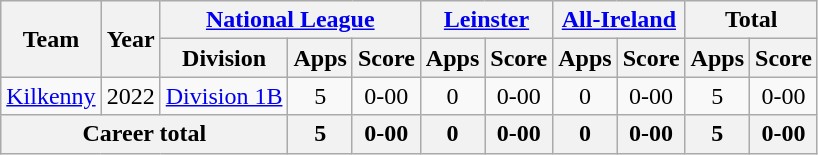<table class="wikitable" style="text-align:center">
<tr>
<th rowspan="2">Team</th>
<th rowspan="2">Year</th>
<th colspan="3"><a href='#'>National League</a></th>
<th colspan="2"><a href='#'>Leinster</a></th>
<th colspan="2"><a href='#'>All-Ireland</a></th>
<th colspan="2">Total</th>
</tr>
<tr>
<th>Division</th>
<th>Apps</th>
<th>Score</th>
<th>Apps</th>
<th>Score</th>
<th>Apps</th>
<th>Score</th>
<th>Apps</th>
<th>Score</th>
</tr>
<tr>
<td rowspan="1"><a href='#'>Kilkenny</a></td>
<td>2022</td>
<td rowspan="1"><a href='#'>Division 1B</a></td>
<td>5</td>
<td>0-00</td>
<td>0</td>
<td>0-00</td>
<td>0</td>
<td>0-00</td>
<td>5</td>
<td>0-00</td>
</tr>
<tr>
<th colspan="3">Career total</th>
<th>5</th>
<th>0-00</th>
<th>0</th>
<th>0-00</th>
<th>0</th>
<th>0-00</th>
<th>5</th>
<th>0-00</th>
</tr>
</table>
